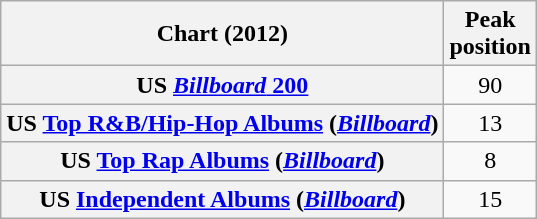<table class="wikitable sortable plainrowheaders" style="text-align:center">
<tr>
<th scope="col">Chart (2012)</th>
<th scope="col">Peak<br>position</th>
</tr>
<tr>
<th scope="row">US <a href='#'><em>Billboard</em> 200</a></th>
<td>90</td>
</tr>
<tr>
<th scope="row">US <a href='#'>Top R&B/Hip-Hop Albums</a> (<em><a href='#'>Billboard</a></em>)</th>
<td>13</td>
</tr>
<tr>
<th scope="row">US <a href='#'>Top Rap Albums</a> (<em><a href='#'>Billboard</a></em>)</th>
<td>8</td>
</tr>
<tr>
<th scope="row">US <a href='#'>Independent Albums</a> (<em><a href='#'>Billboard</a></em>)</th>
<td>15</td>
</tr>
</table>
